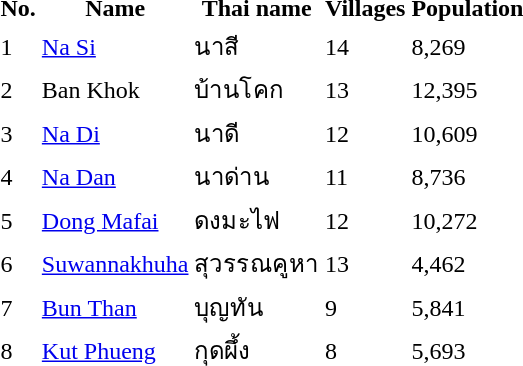<table>
<tr>
<th>No.</th>
<th>Name</th>
<th>Thai name</th>
<th>Villages</th>
<th>Population</th>
</tr>
<tr>
<td>1</td>
<td><a href='#'>Na Si</a></td>
<td>นาสี</td>
<td>14</td>
<td>8,269</td>
<td></td>
</tr>
<tr>
<td>2</td>
<td>Ban Khok</td>
<td>บ้านโคก</td>
<td>13</td>
<td>12,395</td>
<td></td>
</tr>
<tr>
<td>3</td>
<td><a href='#'>Na Di</a></td>
<td>นาดี</td>
<td>12</td>
<td>10,609</td>
<td></td>
</tr>
<tr>
<td>4</td>
<td><a href='#'>Na Dan</a></td>
<td>นาด่าน</td>
<td>11</td>
<td>8,736</td>
<td></td>
</tr>
<tr>
<td>5</td>
<td><a href='#'>Dong Mafai</a></td>
<td>ดงมะไฟ</td>
<td>12</td>
<td>10,272</td>
<td></td>
</tr>
<tr>
<td>6</td>
<td><a href='#'>Suwannakhuha</a></td>
<td>สุวรรณคูหา</td>
<td>13</td>
<td>4,462</td>
<td></td>
</tr>
<tr>
<td>7</td>
<td><a href='#'>Bun Than</a></td>
<td>บุญทัน</td>
<td>9</td>
<td>5,841</td>
<td></td>
</tr>
<tr>
<td>8</td>
<td><a href='#'>Kut Phueng</a></td>
<td>กุดผึ้ง</td>
<td>8</td>
<td>5,693</td>
<td></td>
</tr>
</table>
